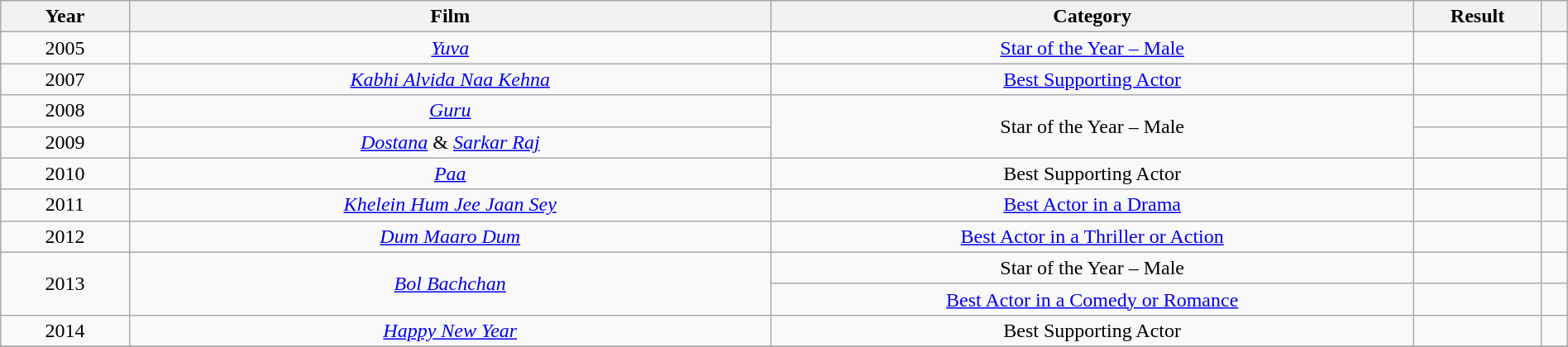<table class="wikitable sortable" style="width:100%;">
<tr>
<th style="width:5%;">Year</th>
<th style="width:25%;">Film</th>
<th style="width:25%;">Category</th>
<th style="width:5%;">Result</th>
<th style="width:1%;" class="unsortable"></th>
</tr>
<tr>
<td style="text-align:center;">2005</td>
<td style="text-align:center;"><em><a href='#'>Yuva</a></em></td>
<td style="text-align:center;"><a href='#'>Star of the Year – Male</a></td>
<td></td>
<td style="text-align:center;"></td>
</tr>
<tr>
<td style="text-align:center;">2007</td>
<td style="text-align:center;"><em><a href='#'>Kabhi Alvida Naa Kehna</a></em></td>
<td style="text-align:center;"><a href='#'>Best Supporting Actor</a></td>
<td></td>
<td style="text-align:center;"></td>
</tr>
<tr>
<td style="text-align:center;">2008</td>
<td style="text-align:center;"><em><a href='#'>Guru</a></em></td>
<td style="text-align:center;" rowspan="2">Star of the Year – Male</td>
<td></td>
<td style="text-align:center;"></td>
</tr>
<tr>
<td style="text-align:center;">2009</td>
<td style="text-align:center;"><em><a href='#'>Dostana</a></em> & <em><a href='#'>Sarkar Raj</a></em></td>
<td></td>
<td style="text-align:center;"></td>
</tr>
<tr>
<td style="text-align:center;">2010</td>
<td style="text-align:center;"><em><a href='#'>Paa</a></em></td>
<td style="text-align:center;">Best Supporting Actor</td>
<td></td>
<td style="text-align:center;"></td>
</tr>
<tr>
<td style="text-align:center;">2011</td>
<td style="text-align:center;"><em><a href='#'>Khelein Hum Jee Jaan Sey</a></em></td>
<td style="text-align:center;"><a href='#'>Best Actor in a Drama</a></td>
<td></td>
<td style="text-align:center;"></td>
</tr>
<tr>
<td style="text-align:center;">2012</td>
<td style="text-align:center;"><em><a href='#'>Dum Maaro Dum</a></em></td>
<td style="text-align:center;"><a href='#'>Best Actor in a Thriller or Action</a></td>
<td></td>
<td style="text-align:center;"></td>
</tr>
<tr>
<td style="text-align:center;" rowspan="2">2013</td>
<td style="text-align:center;" rowspan="2"><em><a href='#'>Bol Bachchan</a></em></td>
<td style="text-align:center;">Star of the Year – Male</td>
<td></td>
<td style="text-align:center;"></td>
</tr>
<tr>
<td style="text-align:center;"><a href='#'>Best Actor in a Comedy or Romance</a></td>
<td></td>
<td style="text-align:center;"></td>
</tr>
<tr>
<td style="text-align:center;">2014</td>
<td style="text-align:center;"><em><a href='#'>Happy New Year</a></em></td>
<td style="text-align:center;">Best Supporting Actor</td>
<td></td>
<td style="text-align:center;"></td>
</tr>
<tr>
</tr>
</table>
